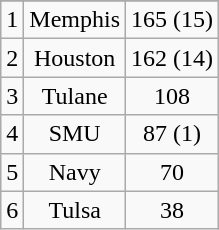<table class="wikitable" style="display: inline-table;">
<tr align="center">
</tr>
<tr align="center">
<td>1</td>
<td>Memphis</td>
<td>165 (15)</td>
</tr>
<tr align="center">
<td>2</td>
<td>Houston</td>
<td>162 (14)</td>
</tr>
<tr align="center">
<td>3</td>
<td>Tulane</td>
<td>108</td>
</tr>
<tr align="center">
<td>4</td>
<td>SMU</td>
<td>87 (1)</td>
</tr>
<tr align="center">
<td>5</td>
<td>Navy</td>
<td>70</td>
</tr>
<tr align="center">
<td>6</td>
<td>Tulsa</td>
<td>38</td>
</tr>
</table>
